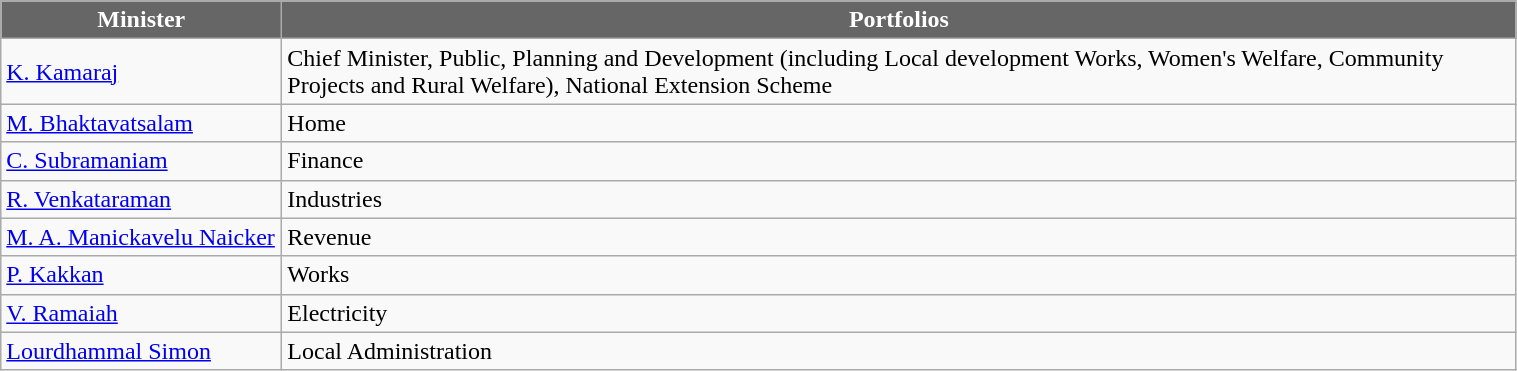<table class="wikitable" width="80%" style="font-size: x-big; font-family: verdana">
<tr>
<th style="background-color:#666666; color:white; width:180px">Minister</th>
<th style="background-color:#666666; color:white">Portfolios</th>
</tr>
<tr -->
<td><a href='#'>K. Kamaraj</a></td>
<td>Chief Minister, Public, Planning and Development (including Local development Works, Women's Welfare, Community Projects and Rural Welfare), National Extension Scheme</td>
</tr>
<tr -->
<td><a href='#'>M. Bhaktavatsalam</a></td>
<td>Home</td>
</tr>
<tr -->
<td><a href='#'>C. Subramaniam</a></td>
<td>Finance</td>
</tr>
<tr -->
<td><a href='#'>R. Venkataraman</a></td>
<td>Industries</td>
</tr>
<tr -->
<td><a href='#'>M. A. Manickavelu Naicker</a></td>
<td>Revenue</td>
</tr>
<tr -->
<td><a href='#'>P. Kakkan</a></td>
<td>Works</td>
</tr>
<tr -->
<td><a href='#'>V. Ramaiah</a></td>
<td>Electricity</td>
</tr>
<tr -->
<td><a href='#'>Lourdhammal Simon</a></td>
<td>Local Administration</td>
</tr>
</table>
